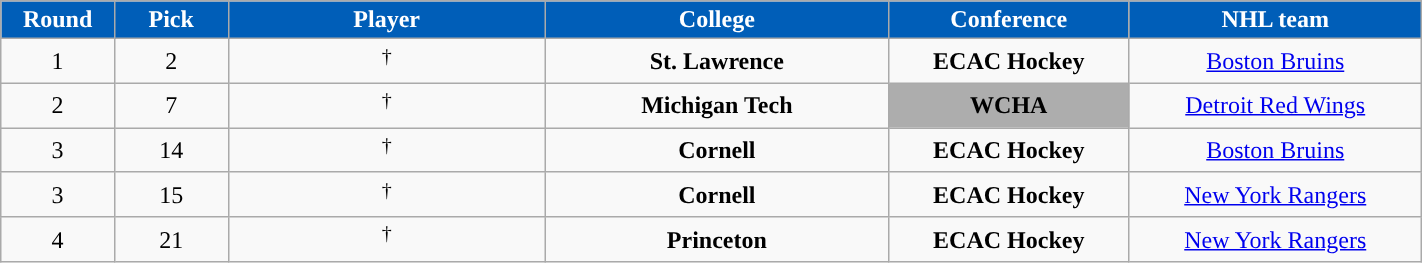<table class="wikitable sortable" width="75%">
<tr>
<th style="color:white; background-color:#005EB8; width: 4em;">Round</th>
<th style="color:white; background-color:#005EB8; width: 4em;">Pick</th>
<th style="color:white; background-color:#005EB8; width: 12em;">Player</th>
<th style="color:white; background-color:#005EB8; width: 13em;">College</th>
<th style="color:white; background-color:#005EB8; width: 9em;">Conference</th>
<th style="color:white; background-color:#005EB8; width: 11em;">NHL team</th>
</tr>
<tr align="center" bgcolor="">
<td>1</td>
<td>2</td>
<td> <sup>†</sup></td>
<td><strong>St. Lawrence</strong></td>
<td><strong>ECAC Hockey</strong></td>
<td><a href='#'>Boston Bruins</a></td>
</tr>
<tr align="center" bgcolor="">
<td>2</td>
<td>7</td>
<td> <sup>†</sup></td>
<td><strong>Michigan Tech</strong></td>
<td style="color:black; background:#ADADAD; "><strong>WCHA</strong></td>
<td><a href='#'>Detroit Red Wings</a></td>
</tr>
<tr align="center" bgcolor="">
<td>3</td>
<td>14</td>
<td> <sup>†</sup></td>
<td><strong>Cornell</strong></td>
<td><strong>ECAC Hockey</strong></td>
<td><a href='#'>Boston Bruins</a></td>
</tr>
<tr align="center" bgcolor="">
<td>3</td>
<td>15</td>
<td> <sup>†</sup></td>
<td><strong>Cornell</strong></td>
<td><strong>ECAC Hockey</strong></td>
<td><a href='#'>New York Rangers</a></td>
</tr>
<tr align="center" bgcolor="">
<td>4</td>
<td>21</td>
<td> <sup>†</sup></td>
<td><strong>Princeton</strong></td>
<td><strong>ECAC Hockey</strong></td>
<td><a href='#'>New York Rangers</a></td>
</tr>
</table>
